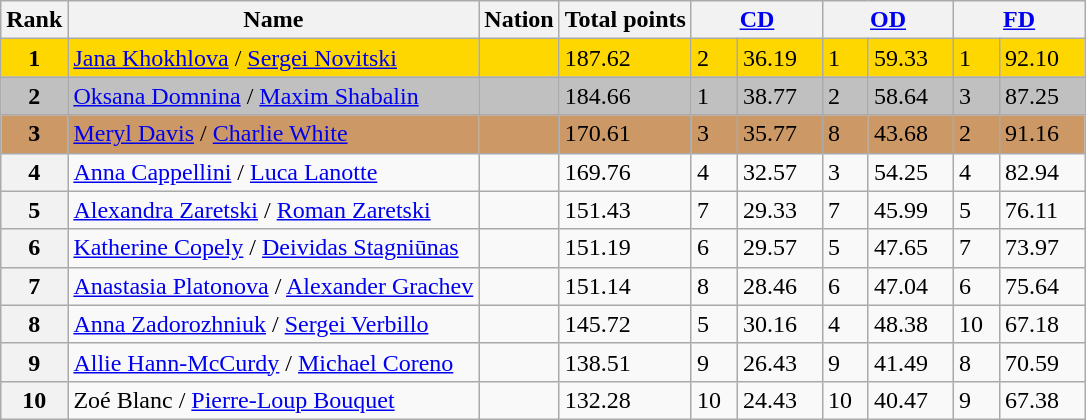<table class="wikitable">
<tr>
<th>Rank</th>
<th>Name</th>
<th>Nation</th>
<th>Total points</th>
<th colspan="2" width="80px"><a href='#'>CD</a></th>
<th colspan="2" width="80px"><a href='#'>OD</a></th>
<th colspan="2" width="80px"><a href='#'>FD</a></th>
</tr>
<tr bgcolor="gold">
<td align="center"><strong>1</strong></td>
<td><a href='#'>Jana Khokhlova</a> / <a href='#'>Sergei Novitski</a></td>
<td></td>
<td>187.62</td>
<td>2</td>
<td>36.19</td>
<td>1</td>
<td>59.33</td>
<td>1</td>
<td>92.10</td>
</tr>
<tr bgcolor="silver">
<td align="center"><strong>2</strong></td>
<td><a href='#'>Oksana Domnina</a> / <a href='#'>Maxim Shabalin</a></td>
<td></td>
<td>184.66</td>
<td>1</td>
<td>38.77</td>
<td>2</td>
<td>58.64</td>
<td>3</td>
<td>87.25</td>
</tr>
<tr bgcolor="cc9966">
<td align="center"><strong>3</strong></td>
<td><a href='#'>Meryl Davis</a> / <a href='#'>Charlie White</a></td>
<td></td>
<td>170.61</td>
<td>3</td>
<td>35.77</td>
<td>8</td>
<td>43.68</td>
<td>2</td>
<td>91.16</td>
</tr>
<tr>
<th>4</th>
<td><a href='#'>Anna Cappellini</a> / <a href='#'>Luca Lanotte</a></td>
<td></td>
<td>169.76</td>
<td>4</td>
<td>32.57</td>
<td>3</td>
<td>54.25</td>
<td>4</td>
<td>82.94</td>
</tr>
<tr>
<th>5</th>
<td><a href='#'>Alexandra Zaretski</a> / <a href='#'>Roman Zaretski</a></td>
<td></td>
<td>151.43</td>
<td>7</td>
<td>29.33</td>
<td>7</td>
<td>45.99</td>
<td>5</td>
<td>76.11</td>
</tr>
<tr>
<th>6</th>
<td><a href='#'>Katherine Copely</a> / <a href='#'>Deividas Stagniūnas</a></td>
<td></td>
<td>151.19</td>
<td>6</td>
<td>29.57</td>
<td>5</td>
<td>47.65</td>
<td>7</td>
<td>73.97</td>
</tr>
<tr>
<th>7</th>
<td><a href='#'>Anastasia Platonova</a> / <a href='#'>Alexander Grachev</a></td>
<td></td>
<td>151.14</td>
<td>8</td>
<td>28.46</td>
<td>6</td>
<td>47.04</td>
<td>6</td>
<td>75.64</td>
</tr>
<tr>
<th>8</th>
<td><a href='#'>Anna Zadorozhniuk</a> / <a href='#'>Sergei Verbillo</a></td>
<td></td>
<td>145.72</td>
<td>5</td>
<td>30.16</td>
<td>4</td>
<td>48.38</td>
<td>10</td>
<td>67.18</td>
</tr>
<tr>
<th>9</th>
<td><a href='#'>Allie Hann-McCurdy</a> / <a href='#'>Michael Coreno</a></td>
<td></td>
<td>138.51</td>
<td>9</td>
<td>26.43</td>
<td>9</td>
<td>41.49</td>
<td>8</td>
<td>70.59</td>
</tr>
<tr>
<th>10</th>
<td>Zoé Blanc / <a href='#'>Pierre-Loup Bouquet</a></td>
<td></td>
<td>132.28</td>
<td>10</td>
<td>24.43</td>
<td>10</td>
<td>40.47</td>
<td>9</td>
<td>67.38</td>
</tr>
</table>
